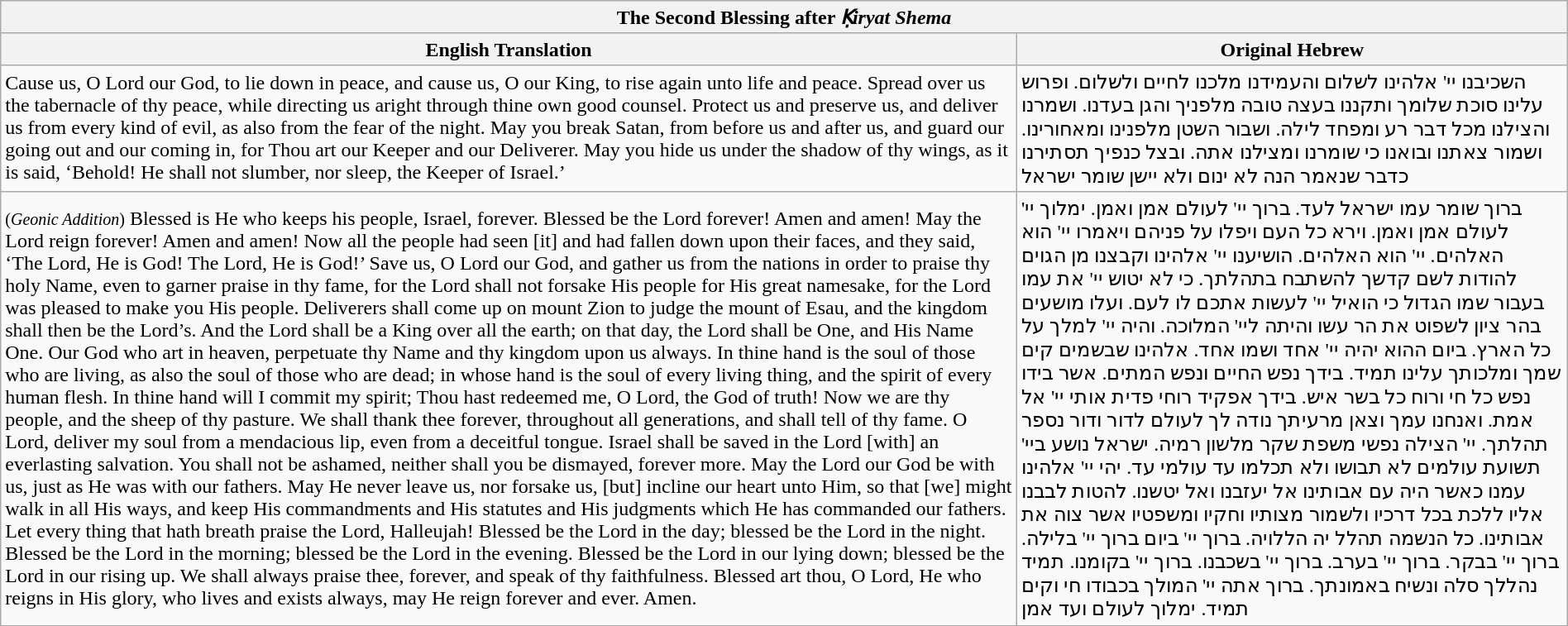<table class="wikitable collapsible collapsed" style="width:100%">
<tr>
<th colspan=2>The Second Blessing after <em>Ḳiryat Shema</em></th>
</tr>
<tr>
<th>English Translation</th>
<th>Original Hebrew</th>
</tr>
<tr>
<td>Cause us, O Lord our God, to lie down in peace, and cause us, O our King, to rise again unto life and peace. Spread over us the tabernacle of thy peace, while directing us aright through thine own good counsel. Protect us and preserve us, and deliver us from every kind of evil, as also from the fear of the night. May you break Satan, from before us and after us, and guard our going out and our coming in, for Thou art our Keeper and our Deliverer. May you hide us under the shadow of thy wings, as it is said, ‘Behold! He shall not slumber, nor sleep, the Keeper of Israel.’</td>
<td>השכיבנו יי' אלהינו לשלום והעמידנו מלכנו לחיים ולשלום. ופרוש עלינו סוכת שלומך ותקננו בעצה טובה מלפניך והגן בעדנו. ושמרנו והצילנו מכל דבר רע ומפחד לילה. ושבור השטן מלפנינו ומאחורינו. ושמור צאתנו ובואנו כי שומרנו ומצילנו אתה. ובצל כנפיך תסתירנו כדבר שנאמר הנה לא ינום ולא יישן שומר ישראל</td>
</tr>
<tr>
<td><small>(<em>Geonic Addition</em>)</small> Blessed is He who keeps his people, Israel, forever. Blessed be the Lord forever! Amen and amen! May the Lord reign forever! Amen and amen! Now all the people had seen [it] and had fallen down upon their faces, and they said, ‘The Lord, He is God! The Lord, He is God!’ Save us, O Lord our God, and gather us from the nations in order to praise thy holy Name, even to garner praise in thy fame, for the Lord shall not forsake His people for His great namesake, for the Lord was pleased to make you His people. Deliverers shall come up on mount Zion to judge the mount of Esau, and the kingdom shall then be the Lord’s. And the Lord shall be a King over all the earth; on that day, the Lord shall be One, and His Name One. Our God who art in heaven, perpetuate thy Name and thy kingdom upon us always. In thine hand is the soul of those who are living, as also the soul of those who are dead; in whose hand is the soul of every living thing, and the spirit of every human flesh. In thine hand will I commit my spirit; Thou hast redeemed me, O Lord, the God of truth! Now we are thy people, and the sheep of thy pasture. We shall thank thee forever, throughout all generations, and shall tell of thy fame. O Lord, deliver my soul from a mendacious lip, even from a deceitful tongue.  Israel shall be saved in the Lord [with] an everlasting salvation. You shall not be ashamed, neither shall you be dismayed, forever more. May the Lord our God be with us, just as He was with our fathers. May He never leave us, nor forsake us, [but] incline our heart unto Him, so that [we] might walk in all His ways, and keep His commandments and His statutes and His judgments which He has commanded our fathers. Let every thing that hath breath praise the Lord, Halleujah! Blessed be the Lord in the day; blessed be the Lord in the night. Blessed be the Lord in the morning; blessed be the Lord in the evening. Blessed be the Lord in our lying down; blessed be the Lord in our rising up. We shall always praise thee, forever, and speak of thy faithfulness. Blessed art thou, O Lord, He who reigns in His glory, who lives and exists always, may He reign forever and ever. Amen.</td>
<td>ברוך שומר עמו ישראל לעד. ברוך יי' לעולם אמן ואמן. ימלוך יי' לעולם אמן ואמן. וירא כל העם ויפלו על פניהם ויאמרו יי' הוא האלהים. יי' הוא האלהים. הושיענו יי' אלהינו וקבצנו מן הגוים להודות לשם קדשך להשתבח בתהלתך. כי לא יטוש יי' את עמו בעבור שמו הגדול כי הואיל יי' לעשות אתכם לו לעם. ועלו מושעים בהר ציון לשפוט את הר עשו והיתה ליי' המלוכה. והיה יי' למלך על כל הארץ. ביום ההוא יהיה יי' אחד ושמו אחד. אלהינו שבשמים קים שמך ומלכותך עלינו תמיד. בידך נפש החיים ונפש המתים. אשר בידו נפש כל חי ורוח כל בשר איש. בידך אפקיד רוחי פדית אותי יי' אל אמת. ואנחנו עמך וצאן מרעיתך נודה לך לעולם לדור ודור נספר תהלתך. יי' הצילה נפשי משפת שקר מלשון רמיה. ישראל נושע ביי' תשועת עולמים לא תבושו ולא תכלמו עד עולמי עד. יהי יי' אלהינו עמנו כאשר היה עם אבותינו אל יעזבנו ואל יטשנו. להטות לבבנו אליו ללכת בכל דרכיו ולשמור מצותיו וחקיו ומשפטיו אשר צוה את אבותינו. כל הנשמה תהלל יה הללויה. ברוך יי' ביום ברוך יי' בלילה. ברוך יי' בבקר. ברוך יי' בערב. ברוך יי' בשכבנו. ברוך יי' בקומנו. תמיד נהללך סלה ונשיח באמונתך. ברוך אתה יי' המולך בכבודו חי וקים תמיד. ימלוך לעולם ועד אמן</td>
</tr>
</table>
